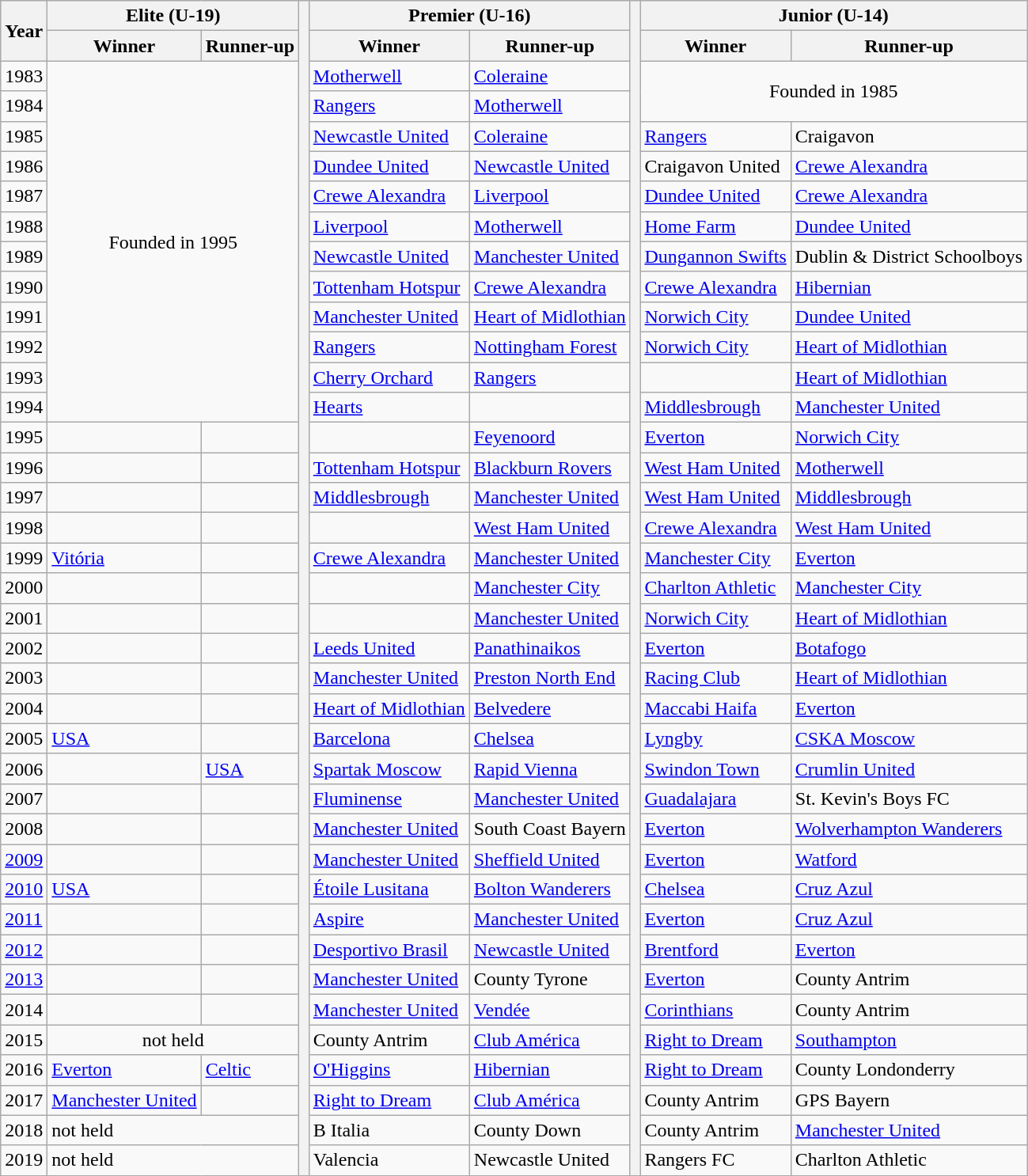<table class="wikitable">
<tr>
<th rowspan="2">Year</th>
<th colspan="2">Elite (U-19)</th>
<th rowspan="39" bgcolor=#FFFFFF width="1"></th>
<th colspan="2">Premier (U-16)</th>
<th rowspan="39" bgcolor=#FFFFFF width="1"></th>
<th colspan="2">Junior (U-14)</th>
</tr>
<tr>
<th>Winner</th>
<th>Runner-up</th>
<th>Winner</th>
<th>Runner-up</th>
<th>Winner</th>
<th>Runner-up</th>
</tr>
<tr>
<td>1983</td>
<td colspan="2" rowspan="12" align=center>Founded in 1995</td>
<td> <a href='#'>Motherwell</a></td>
<td> <a href='#'>Coleraine</a></td>
<td colspan="2" rowspan=2 align=center>Founded in 1985</td>
</tr>
<tr>
<td>1984</td>
<td> <a href='#'>Rangers</a></td>
<td> <a href='#'>Motherwell</a></td>
</tr>
<tr>
<td>1985</td>
<td> <a href='#'>Newcastle United</a></td>
<td> <a href='#'>Coleraine</a></td>
<td> <a href='#'>Rangers</a></td>
<td> Craigavon</td>
</tr>
<tr>
<td>1986</td>
<td> <a href='#'>Dundee United</a></td>
<td> <a href='#'>Newcastle United</a></td>
<td> Craigavon United</td>
<td> <a href='#'>Crewe Alexandra</a></td>
</tr>
<tr>
<td>1987</td>
<td> <a href='#'>Crewe Alexandra</a></td>
<td> <a href='#'>Liverpool</a></td>
<td> <a href='#'>Dundee United</a></td>
<td> <a href='#'>Crewe Alexandra</a></td>
</tr>
<tr>
<td>1988</td>
<td> <a href='#'>Liverpool</a></td>
<td> <a href='#'>Motherwell</a></td>
<td> <a href='#'>Home Farm</a></td>
<td> <a href='#'>Dundee United</a></td>
</tr>
<tr>
<td>1989</td>
<td> <a href='#'>Newcastle United</a></td>
<td> <a href='#'>Manchester United</a></td>
<td> <a href='#'>Dungannon Swifts</a></td>
<td>  Dublin & District Schoolboys</td>
</tr>
<tr>
<td>1990</td>
<td> <a href='#'>Tottenham Hotspur</a></td>
<td> <a href='#'>Crewe Alexandra</a></td>
<td> <a href='#'>Crewe Alexandra</a></td>
<td> <a href='#'>Hibernian</a></td>
</tr>
<tr>
<td>1991</td>
<td> <a href='#'>Manchester United</a></td>
<td> <a href='#'>Heart of Midlothian</a></td>
<td> <a href='#'>Norwich City</a></td>
<td> <a href='#'>Dundee United</a></td>
</tr>
<tr>
<td>1992</td>
<td> <a href='#'>Rangers</a></td>
<td> <a href='#'>Nottingham Forest</a></td>
<td> <a href='#'>Norwich City</a></td>
<td> <a href='#'>Heart of Midlothian</a></td>
</tr>
<tr>
<td>1993</td>
<td> <a href='#'>Cherry Orchard</a></td>
<td> <a href='#'>Rangers</a></td>
<td></td>
<td> <a href='#'>Heart of Midlothian</a></td>
</tr>
<tr>
<td>1994</td>
<td> <a href='#'>Hearts</a></td>
<td></td>
<td> <a href='#'>Middlesbrough</a></td>
<td> <a href='#'>Manchester United</a></td>
</tr>
<tr>
<td>1995</td>
<td></td>
<td></td>
<td></td>
<td> <a href='#'>Feyenoord</a></td>
<td> <a href='#'>Everton</a></td>
<td> <a href='#'>Norwich City</a></td>
</tr>
<tr>
<td>1996</td>
<td></td>
<td></td>
<td> <a href='#'>Tottenham Hotspur</a></td>
<td> <a href='#'>Blackburn Rovers</a></td>
<td> <a href='#'>West Ham United</a></td>
<td> <a href='#'>Motherwell</a></td>
</tr>
<tr>
<td>1997</td>
<td></td>
<td></td>
<td> <a href='#'>Middlesbrough</a></td>
<td> <a href='#'>Manchester United</a></td>
<td> <a href='#'>West Ham United</a></td>
<td> <a href='#'>Middlesbrough</a></td>
</tr>
<tr>
<td>1998</td>
<td></td>
<td></td>
<td></td>
<td> <a href='#'>West Ham United</a></td>
<td> <a href='#'>Crewe Alexandra</a></td>
<td> <a href='#'>West Ham United</a></td>
</tr>
<tr>
<td>1999</td>
<td> <a href='#'>Vitória</a></td>
<td></td>
<td> <a href='#'>Crewe Alexandra</a></td>
<td> <a href='#'>Manchester United</a></td>
<td> <a href='#'>Manchester City</a></td>
<td> <a href='#'>Everton</a></td>
</tr>
<tr>
<td>2000</td>
<td></td>
<td></td>
<td></td>
<td> <a href='#'>Manchester City</a></td>
<td> <a href='#'>Charlton Athletic</a></td>
<td> <a href='#'>Manchester City</a></td>
</tr>
<tr>
<td>2001</td>
<td></td>
<td></td>
<td></td>
<td> <a href='#'>Manchester United</a></td>
<td> <a href='#'>Norwich City</a></td>
<td> <a href='#'>Heart of Midlothian</a></td>
</tr>
<tr>
<td>2002</td>
<td></td>
<td></td>
<td> <a href='#'>Leeds United</a></td>
<td> <a href='#'>Panathinaikos</a></td>
<td> <a href='#'>Everton</a></td>
<td> <a href='#'>Botafogo</a></td>
</tr>
<tr>
<td>2003</td>
<td></td>
<td></td>
<td> <a href='#'>Manchester United</a></td>
<td> <a href='#'>Preston North End</a></td>
<td> <a href='#'>Racing Club</a></td>
<td> <a href='#'>Heart of Midlothian</a></td>
</tr>
<tr>
<td>2004</td>
<td></td>
<td></td>
<td> <a href='#'>Heart of Midlothian</a></td>
<td> <a href='#'>Belvedere</a></td>
<td> <a href='#'>Maccabi Haifa</a></td>
<td> <a href='#'>Everton</a></td>
</tr>
<tr>
<td>2005</td>
<td> <a href='#'>USA</a></td>
<td></td>
<td> <a href='#'>Barcelona</a></td>
<td> <a href='#'>Chelsea</a></td>
<td> <a href='#'>Lyngby</a></td>
<td> <a href='#'>CSKA Moscow</a></td>
</tr>
<tr>
<td>2006</td>
<td></td>
<td> <a href='#'>USA</a></td>
<td> <a href='#'>Spartak Moscow</a></td>
<td> <a href='#'>Rapid Vienna</a></td>
<td> <a href='#'>Swindon Town</a></td>
<td> <a href='#'>Crumlin United</a></td>
</tr>
<tr>
<td>2007</td>
<td></td>
<td></td>
<td> <a href='#'>Fluminense</a></td>
<td> <a href='#'>Manchester United</a></td>
<td> <a href='#'>Guadalajara</a></td>
<td> St. Kevin's Boys FC</td>
</tr>
<tr>
<td>2008</td>
<td></td>
<td></td>
<td> <a href='#'>Manchester United</a></td>
<td> South Coast Bayern</td>
<td> <a href='#'>Everton</a></td>
<td> <a href='#'>Wolverhampton Wanderers</a></td>
</tr>
<tr>
<td><a href='#'>2009</a></td>
<td></td>
<td></td>
<td> <a href='#'>Manchester United</a></td>
<td> <a href='#'>Sheffield United</a></td>
<td> <a href='#'>Everton</a></td>
<td> <a href='#'>Watford</a></td>
</tr>
<tr>
<td><a href='#'>2010</a></td>
<td> <a href='#'>USA</a></td>
<td></td>
<td> <a href='#'>Étoile Lusitana</a></td>
<td> <a href='#'>Bolton Wanderers</a></td>
<td> <a href='#'>Chelsea</a></td>
<td> <a href='#'>Cruz Azul</a></td>
</tr>
<tr>
<td><a href='#'>2011</a></td>
<td></td>
<td></td>
<td> <a href='#'>Aspire</a></td>
<td> <a href='#'>Manchester United</a></td>
<td> <a href='#'>Everton</a></td>
<td> <a href='#'>Cruz Azul</a></td>
</tr>
<tr>
<td><a href='#'>2012</a></td>
<td></td>
<td></td>
<td> <a href='#'>Desportivo Brasil</a></td>
<td> <a href='#'>Newcastle United</a></td>
<td> <a href='#'>Brentford</a></td>
<td> <a href='#'>Everton</a></td>
</tr>
<tr>
<td><a href='#'>2013</a></td>
<td></td>
<td></td>
<td> <a href='#'>Manchester United</a></td>
<td> County Tyrone</td>
<td> <a href='#'>Everton</a></td>
<td> County Antrim</td>
</tr>
<tr>
<td>2014</td>
<td></td>
<td></td>
<td> <a href='#'>Manchester United</a></td>
<td> <a href='#'>Vendée</a></td>
<td> <a href='#'>Corinthians</a></td>
<td> County Antrim</td>
</tr>
<tr>
<td>2015</td>
<td colspan="2" align=center>not held</td>
<td> County Antrim</td>
<td> <a href='#'>Club América</a></td>
<td> <a href='#'>Right to Dream</a></td>
<td> <a href='#'>Southampton</a></td>
</tr>
<tr>
<td>2016</td>
<td> <a href='#'>Everton</a></td>
<td> <a href='#'>Celtic</a></td>
<td> <a href='#'>O'Higgins</a></td>
<td> <a href='#'>Hibernian</a></td>
<td> <a href='#'>Right to Dream</a></td>
<td> County Londonderry</td>
</tr>
<tr>
<td>2017</td>
<td> <a href='#'>Manchester United</a></td>
<td></td>
<td> <a href='#'>Right to Dream</a></td>
<td> <a href='#'>Club América</a></td>
<td> County Antrim</td>
<td> GPS Bayern</td>
</tr>
<tr>
<td>2018</td>
<td colspan="2">not held</td>
<td> B Italia</td>
<td> County Down</td>
<td> County Antrim</td>
<td> <a href='#'>Manchester United</a></td>
</tr>
<tr>
<td>2019</td>
<td colspan="2">not held</td>
<td> Valencia</td>
<td> Newcastle United</td>
<td> Rangers FC</td>
<td> Charlton Athletic</td>
</tr>
</table>
